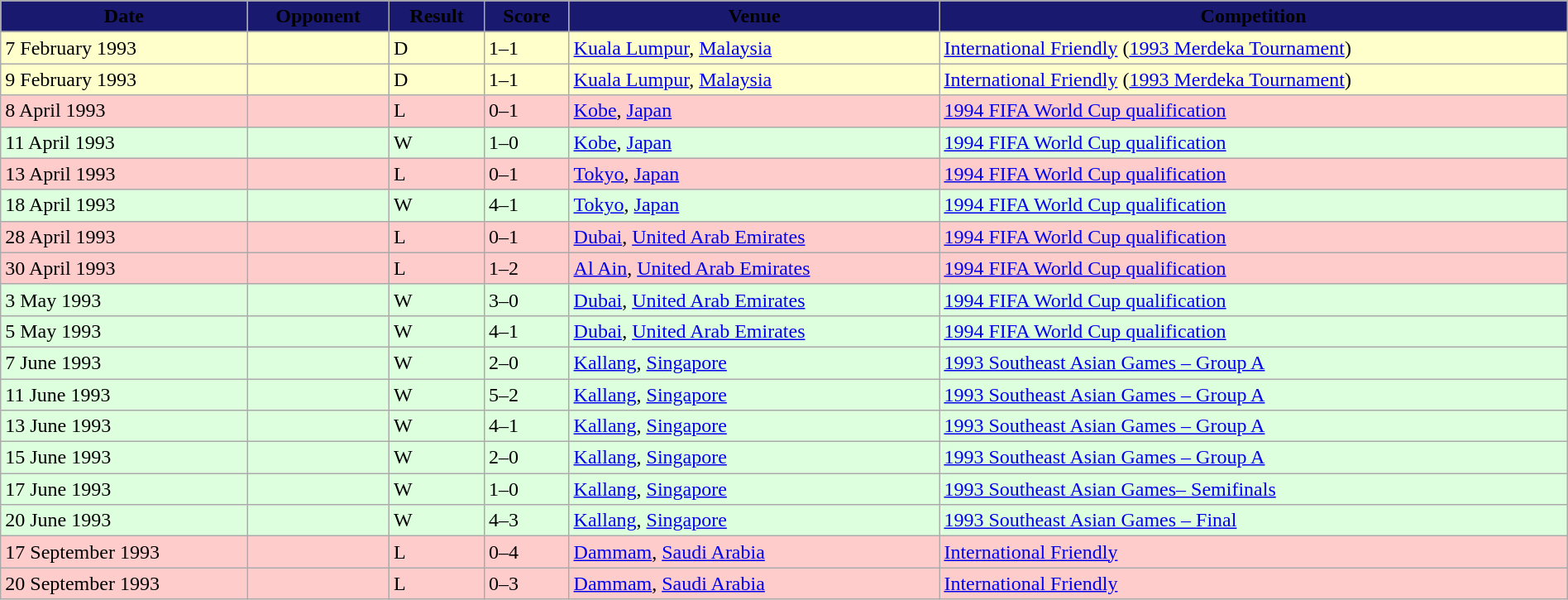<table width=100% class="wikitable">
<tr>
<th style="background:#191970;"><span>Date</span></th>
<th style="background:#191970;"><span>Opponent</span></th>
<th style="background:#191970;"><span>Result</span></th>
<th style="background:#191970;"><span>Score</span></th>
<th style="background:#191970;"><span>Venue</span></th>
<th style="background:#191970;"><span>Competition</span></th>
</tr>
<tr>
</tr>
<tr style="background:#ffc;">
<td>7 February 1993</td>
<td></td>
<td>D</td>
<td>1–1</td>
<td> <a href='#'>Kuala Lumpur</a>, <a href='#'>Malaysia</a></td>
<td><a href='#'>International Friendly</a> (<a href='#'>1993 Merdeka Tournament</a>)</td>
</tr>
<tr style="background:#ffc;">
<td>9 February 1993</td>
<td></td>
<td>D</td>
<td>1–1</td>
<td> <a href='#'>Kuala Lumpur</a>, <a href='#'>Malaysia</a></td>
<td><a href='#'>International Friendly</a> (<a href='#'>1993 Merdeka Tournament</a>)</td>
</tr>
<tr style="background:#fcc;">
<td>8 April 1993</td>
<td></td>
<td>L</td>
<td>0–1</td>
<td> <a href='#'>Kobe</a>, <a href='#'>Japan</a></td>
<td><a href='#'>1994 FIFA World Cup qualification</a></td>
</tr>
<tr style="background:#dfd;">
<td>11 April 1993</td>
<td></td>
<td>W</td>
<td>1–0</td>
<td> <a href='#'>Kobe</a>, <a href='#'>Japan</a></td>
<td><a href='#'>1994 FIFA World Cup qualification</a></td>
</tr>
<tr style="background:#fcc;">
<td>13 April 1993</td>
<td></td>
<td>L</td>
<td>0–1</td>
<td> <a href='#'>Tokyo</a>, <a href='#'>Japan</a></td>
<td><a href='#'>1994 FIFA World Cup qualification</a></td>
</tr>
<tr style="background:#dfd;">
<td>18 April 1993</td>
<td></td>
<td>W</td>
<td>4–1</td>
<td> <a href='#'>Tokyo</a>, <a href='#'>Japan</a></td>
<td><a href='#'>1994 FIFA World Cup qualification</a></td>
</tr>
<tr style="background:#fcc;">
<td>28 April 1993</td>
<td></td>
<td>L</td>
<td>0–1</td>
<td> <a href='#'>Dubai</a>, <a href='#'>United Arab Emirates</a></td>
<td><a href='#'>1994 FIFA World Cup qualification</a></td>
</tr>
<tr style="background:#fcc;">
<td>30 April 1993</td>
<td></td>
<td>L</td>
<td>1–2</td>
<td> <a href='#'>Al Ain</a>, <a href='#'>United Arab Emirates</a></td>
<td><a href='#'>1994 FIFA World Cup qualification</a></td>
</tr>
<tr style="background:#dfd;">
<td>3 May 1993</td>
<td></td>
<td>W</td>
<td>3–0</td>
<td> <a href='#'>Dubai</a>, <a href='#'>United Arab Emirates</a></td>
<td><a href='#'>1994 FIFA World Cup qualification</a></td>
</tr>
<tr style="background:#dfd;">
<td>5 May 1993</td>
<td></td>
<td>W</td>
<td>4–1</td>
<td> <a href='#'>Dubai</a>, <a href='#'>United Arab Emirates</a></td>
<td><a href='#'>1994 FIFA World Cup qualification</a></td>
</tr>
<tr style="background:#dfd;">
<td>7 June 1993</td>
<td></td>
<td>W</td>
<td>2–0</td>
<td> <a href='#'>Kallang</a>, <a href='#'>Singapore</a></td>
<td><a href='#'>1993 Southeast Asian Games – Group A</a></td>
</tr>
<tr style="background:#dfd;">
<td>11 June 1993</td>
<td></td>
<td>W</td>
<td>5–2</td>
<td> <a href='#'>Kallang</a>, <a href='#'>Singapore</a></td>
<td><a href='#'>1993 Southeast Asian Games – Group A</a></td>
</tr>
<tr style="background:#dfd;">
<td>13 June 1993</td>
<td></td>
<td>W</td>
<td>4–1</td>
<td> <a href='#'>Kallang</a>, <a href='#'>Singapore</a></td>
<td><a href='#'>1993 Southeast Asian Games – Group A</a></td>
</tr>
<tr style="background:#dfd;">
<td>15 June 1993</td>
<td></td>
<td>W</td>
<td>2–0</td>
<td> <a href='#'>Kallang</a>, <a href='#'>Singapore</a></td>
<td><a href='#'>1993 Southeast Asian Games – Group A</a></td>
</tr>
<tr style="background:#dfd;">
<td>17 June 1993</td>
<td></td>
<td>W</td>
<td>1–0</td>
<td> <a href='#'>Kallang</a>, <a href='#'>Singapore</a></td>
<td><a href='#'>1993 Southeast Asian Games– Semifinals</a></td>
</tr>
<tr style="background:#dfd;">
<td>20 June 1993</td>
<td></td>
<td>W</td>
<td>4–3</td>
<td> <a href='#'>Kallang</a>, <a href='#'>Singapore</a></td>
<td><a href='#'>1993 Southeast Asian Games – Final</a></td>
</tr>
<tr style="background:#fcc;">
<td>17 September 1993</td>
<td></td>
<td>L</td>
<td>0–4</td>
<td> <a href='#'>Dammam</a>, <a href='#'>Saudi Arabia</a></td>
<td><a href='#'>International Friendly</a></td>
</tr>
<tr style="background:#fcc;">
<td>20 September 1993</td>
<td></td>
<td>L</td>
<td>0–3</td>
<td> <a href='#'>Dammam</a>, <a href='#'>Saudi Arabia</a></td>
<td><a href='#'>International Friendly</a></td>
</tr>
</table>
